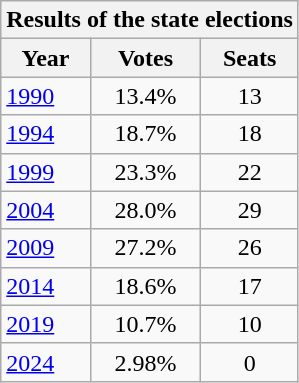<table class="wikitable">
<tr>
<th colspan="3"><strong>Results of the state elections</strong></th>
</tr>
<tr class="hintergrundfarbe8">
<th>Year</th>
<th>Votes</th>
<th>Seats</th>
</tr>
<tr>
<td><a href='#'>1990</a></td>
<td style="text-align:center">13.4%</td>
<td style="text-align:center">13</td>
</tr>
<tr>
<td><a href='#'>1994</a></td>
<td style="text-align:center">18.7%</td>
<td style="text-align:center">18</td>
</tr>
<tr>
<td><a href='#'>1999</a></td>
<td style="text-align:center">23.3%</td>
<td style="text-align:center">22</td>
</tr>
<tr>
<td><a href='#'>2004</a></td>
<td style="text-align:center">28.0%</td>
<td style="text-align:center">29</td>
</tr>
<tr>
<td><a href='#'>2009</a></td>
<td style="text-align:center">27.2%</td>
<td style="text-align:center">26</td>
</tr>
<tr>
<td><a href='#'>2014</a></td>
<td style="text-align:center">18.6%</td>
<td style="text-align:center">17</td>
</tr>
<tr>
<td><a href='#'>2019</a></td>
<td style="text-align:center">10.7%</td>
<td style="text-align:center">10</td>
</tr>
<tr>
<td><a href='#'>2024</a></td>
<td style="text-align:center">2.98%</td>
<td style="text-align:center">0</td>
</tr>
</table>
